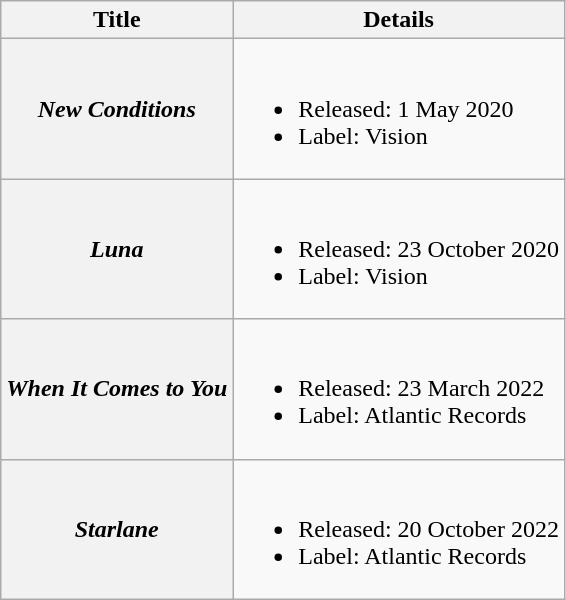<table class="wikitable plainrowheaders">
<tr>
<th>Title</th>
<th>Details</th>
</tr>
<tr>
<th scope="row"><em>New Conditions</em></th>
<td><br><ul><li>Released: 1 May 2020</li><li>Label: Vision</li></ul></td>
</tr>
<tr>
<th scope="row"><em>Luna</em></th>
<td><br><ul><li>Released: 23 October 2020</li><li>Label: Vision</li></ul></td>
</tr>
<tr>
<th scope="row"><em>When It Comes to You</em></th>
<td><br><ul><li>Released: 23 March 2022</li><li>Label: Atlantic Records</li></ul></td>
</tr>
<tr>
<th scope="row"><em>Starlane</em></th>
<td><br><ul><li>Released: 20 October 2022</li><li>Label: Atlantic Records</li></ul></td>
</tr>
</table>
